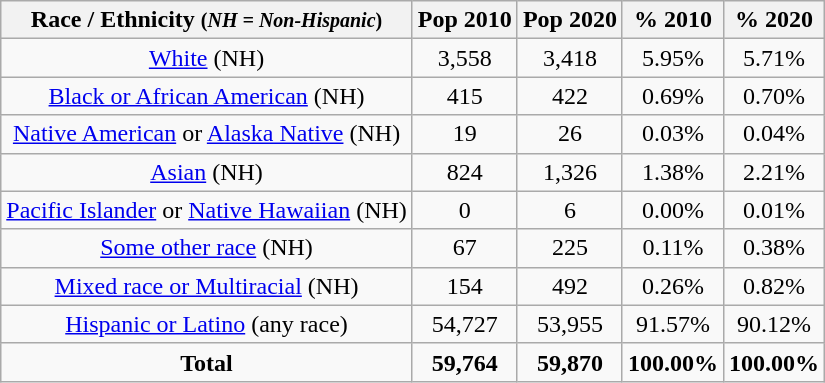<table class="wikitable" style="text-align:center;">
<tr>
<th>Race / Ethnicity <small>(<em>NH = Non-Hispanic</em>)</small></th>
<th>Pop 2010</th>
<th>Pop 2020</th>
<th>% 2010</th>
<th>% 2020</th>
</tr>
<tr>
<td><a href='#'>White</a> (NH)</td>
<td>3,558</td>
<td>3,418</td>
<td>5.95%</td>
<td>5.71%</td>
</tr>
<tr>
<td><a href='#'>Black or African American</a> (NH)</td>
<td>415</td>
<td>422</td>
<td>0.69%</td>
<td>0.70%</td>
</tr>
<tr>
<td><a href='#'>Native American</a> or <a href='#'>Alaska Native</a> (NH)</td>
<td>19</td>
<td>26</td>
<td>0.03%</td>
<td>0.04%</td>
</tr>
<tr>
<td><a href='#'>Asian</a> (NH)</td>
<td>824</td>
<td>1,326</td>
<td>1.38%</td>
<td>2.21%</td>
</tr>
<tr>
<td><a href='#'>Pacific Islander</a> or <a href='#'>Native Hawaiian</a> (NH)</td>
<td>0</td>
<td>6</td>
<td>0.00%</td>
<td>0.01%</td>
</tr>
<tr>
<td><a href='#'>Some other race</a> (NH)</td>
<td>67</td>
<td>225</td>
<td>0.11%</td>
<td>0.38%</td>
</tr>
<tr>
<td><a href='#'>Mixed race or Multiracial</a> (NH)</td>
<td>154</td>
<td>492</td>
<td>0.26%</td>
<td>0.82%</td>
</tr>
<tr>
<td><a href='#'>Hispanic or Latino</a> (any race)</td>
<td>54,727</td>
<td>53,955</td>
<td>91.57%</td>
<td>90.12%</td>
</tr>
<tr>
<td><strong>Total</strong></td>
<td><strong>59,764</strong></td>
<td><strong>59,870</strong></td>
<td><strong>100.00%</strong></td>
<td><strong>100.00%</strong></td>
</tr>
</table>
